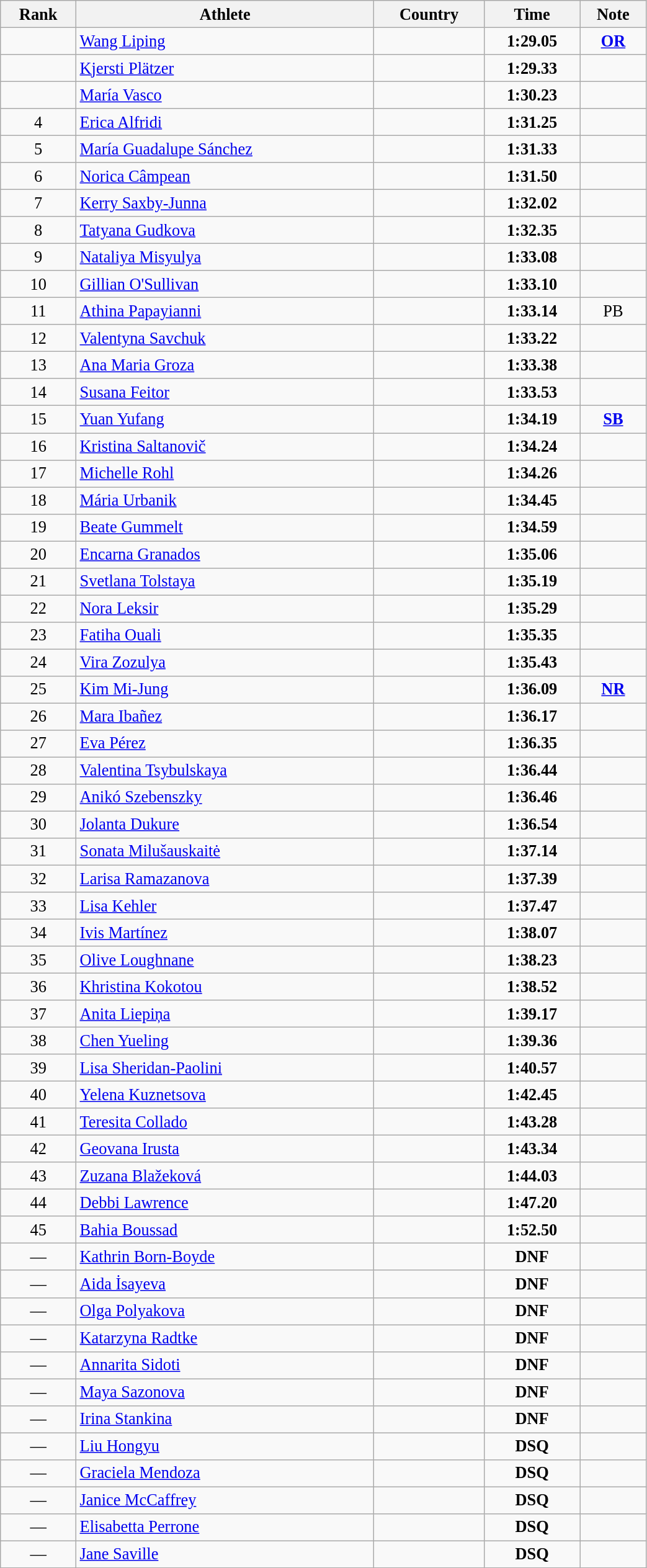<table class="wikitable sortable" style=" text-align:center; font-size:110%;" width="55%">
<tr>
<th>Rank</th>
<th>Athlete</th>
<th>Country</th>
<th>Time</th>
<th>Note</th>
</tr>
<tr>
<td></td>
<td align=left><a href='#'>Wang Liping</a></td>
<td></td>
<td><strong>1:29.05</strong></td>
<td><strong><a href='#'>OR</a></strong></td>
</tr>
<tr>
<td></td>
<td align=left><a href='#'>Kjersti Plätzer</a></td>
<td></td>
<td><strong>1:29.33</strong></td>
<td></td>
</tr>
<tr>
<td></td>
<td align=left><a href='#'>María Vasco</a></td>
<td></td>
<td><strong>1:30.23</strong></td>
<td></td>
</tr>
<tr>
<td>4</td>
<td align=left><a href='#'>Erica Alfridi</a></td>
<td></td>
<td><strong>1:31.25</strong></td>
<td></td>
</tr>
<tr>
<td>5</td>
<td align=left><a href='#'>María Guadalupe Sánchez</a></td>
<td></td>
<td><strong>1:31.33</strong></td>
<td></td>
</tr>
<tr>
<td>6</td>
<td align=left><a href='#'>Norica Câmpean</a></td>
<td></td>
<td><strong>1:31.50</strong></td>
<td></td>
</tr>
<tr>
<td>7</td>
<td align=left><a href='#'>Kerry Saxby-Junna</a></td>
<td></td>
<td><strong>1:32.02</strong></td>
<td></td>
</tr>
<tr>
<td>8</td>
<td align=left><a href='#'>Tatyana Gudkova</a></td>
<td></td>
<td><strong>1:32.35</strong></td>
<td></td>
</tr>
<tr>
<td>9</td>
<td align=left><a href='#'>Nataliya Misyulya</a></td>
<td></td>
<td><strong>1:33.08</strong></td>
<td></td>
</tr>
<tr>
<td>10</td>
<td align=left><a href='#'>Gillian O'Sullivan</a></td>
<td></td>
<td><strong>1:33.10</strong></td>
<td></td>
</tr>
<tr>
<td>11</td>
<td align=left><a href='#'>Athina Papayianni</a></td>
<td></td>
<td><strong>1:33.14</strong></td>
<td>PB</td>
</tr>
<tr>
<td>12</td>
<td align=left><a href='#'>Valentyna Savchuk</a></td>
<td></td>
<td><strong>1:33.22</strong></td>
<td></td>
</tr>
<tr>
<td>13</td>
<td align=left><a href='#'>Ana Maria Groza</a></td>
<td></td>
<td><strong>1:33.38</strong></td>
<td></td>
</tr>
<tr>
<td>14</td>
<td align=left><a href='#'>Susana Feitor</a></td>
<td></td>
<td><strong>1:33.53</strong></td>
<td></td>
</tr>
<tr>
<td>15</td>
<td align=left><a href='#'>Yuan Yufang</a></td>
<td></td>
<td><strong>1:34.19</strong></td>
<td><strong><a href='#'>SB</a></strong></td>
</tr>
<tr>
<td>16</td>
<td align=left><a href='#'>Kristina Saltanovič</a></td>
<td></td>
<td><strong>1:34.24</strong></td>
<td></td>
</tr>
<tr>
<td>17</td>
<td align=left><a href='#'>Michelle Rohl</a></td>
<td></td>
<td><strong>1:34.26</strong></td>
<td></td>
</tr>
<tr>
<td>18</td>
<td align=left><a href='#'>Mária Urbanik</a></td>
<td></td>
<td><strong>1:34.45</strong></td>
<td></td>
</tr>
<tr>
<td>19</td>
<td align=left><a href='#'>Beate Gummelt</a></td>
<td></td>
<td><strong>1:34.59</strong></td>
<td></td>
</tr>
<tr>
<td>20</td>
<td align=left><a href='#'>Encarna Granados</a></td>
<td></td>
<td><strong>1:35.06</strong></td>
<td></td>
</tr>
<tr>
<td>21</td>
<td align=left><a href='#'>Svetlana Tolstaya</a></td>
<td></td>
<td><strong>1:35.19</strong></td>
<td></td>
</tr>
<tr>
<td>22</td>
<td align=left><a href='#'>Nora Leksir</a></td>
<td></td>
<td><strong>1:35.29</strong></td>
<td></td>
</tr>
<tr>
<td>23</td>
<td align=left><a href='#'>Fatiha Ouali</a></td>
<td></td>
<td><strong>1:35.35</strong></td>
<td></td>
</tr>
<tr>
<td>24</td>
<td align=left><a href='#'>Vira Zozulya</a></td>
<td></td>
<td><strong>1:35.43</strong></td>
<td></td>
</tr>
<tr>
<td>25</td>
<td align=left><a href='#'>Kim Mi-Jung</a></td>
<td></td>
<td><strong>1:36.09</strong></td>
<td><strong><a href='#'>NR</a></strong></td>
</tr>
<tr>
<td>26</td>
<td align=left><a href='#'>Mara Ibañez</a></td>
<td></td>
<td><strong>1:36.17</strong></td>
<td></td>
</tr>
<tr>
<td>27</td>
<td align=left><a href='#'>Eva Pérez</a></td>
<td></td>
<td><strong>1:36.35</strong></td>
<td></td>
</tr>
<tr>
<td>28</td>
<td align=left><a href='#'>Valentina Tsybulskaya</a></td>
<td></td>
<td><strong>1:36.44</strong></td>
<td></td>
</tr>
<tr>
<td>29</td>
<td align=left><a href='#'>Anikó Szebenszky</a></td>
<td></td>
<td><strong>1:36.46</strong></td>
<td></td>
</tr>
<tr>
<td>30</td>
<td align=left><a href='#'>Jolanta Dukure</a></td>
<td></td>
<td><strong>1:36.54</strong></td>
<td></td>
</tr>
<tr>
<td>31</td>
<td align=left><a href='#'>Sonata Milušauskaitė</a></td>
<td></td>
<td><strong>1:37.14</strong></td>
<td></td>
</tr>
<tr>
<td>32</td>
<td align=left><a href='#'>Larisa Ramazanova</a></td>
<td></td>
<td><strong>1:37.39</strong></td>
<td></td>
</tr>
<tr>
<td>33</td>
<td align=left><a href='#'>Lisa Kehler</a></td>
<td></td>
<td><strong>1:37.47</strong></td>
<td></td>
</tr>
<tr>
<td>34</td>
<td align=left><a href='#'>Ivis Martínez</a></td>
<td></td>
<td><strong>1:38.07</strong></td>
<td></td>
</tr>
<tr>
<td>35</td>
<td align=left><a href='#'>Olive Loughnane</a></td>
<td></td>
<td><strong>1:38.23</strong></td>
<td></td>
</tr>
<tr>
<td>36</td>
<td align=left><a href='#'>Khristina Kokotou</a></td>
<td></td>
<td><strong>1:38.52</strong></td>
<td></td>
</tr>
<tr>
<td>37</td>
<td align=left><a href='#'>Anita Liepiņa</a></td>
<td></td>
<td><strong>1:39.17</strong></td>
<td></td>
</tr>
<tr>
<td>38</td>
<td align=left><a href='#'>Chen Yueling</a></td>
<td></td>
<td><strong>1:39.36</strong></td>
<td></td>
</tr>
<tr>
<td>39</td>
<td align=left><a href='#'>Lisa Sheridan-Paolini</a></td>
<td></td>
<td><strong>1:40.57</strong></td>
<td></td>
</tr>
<tr>
<td>40</td>
<td align=left><a href='#'>Yelena Kuznetsova</a></td>
<td></td>
<td><strong>1:42.45</strong></td>
<td></td>
</tr>
<tr>
<td>41</td>
<td align=left><a href='#'>Teresita Collado</a></td>
<td></td>
<td><strong>1:43.28</strong></td>
<td></td>
</tr>
<tr>
<td>42</td>
<td align=left><a href='#'>Geovana Irusta</a></td>
<td></td>
<td><strong>1:43.34</strong></td>
<td></td>
</tr>
<tr>
<td>43</td>
<td align=left><a href='#'>Zuzana Blažeková</a></td>
<td></td>
<td><strong>1:44.03</strong></td>
<td></td>
</tr>
<tr>
<td>44</td>
<td align=left><a href='#'>Debbi Lawrence</a></td>
<td></td>
<td><strong>1:47.20</strong></td>
<td></td>
</tr>
<tr>
<td>45</td>
<td align=left><a href='#'>Bahia Boussad</a></td>
<td></td>
<td><strong>1:52.50</strong></td>
<td></td>
</tr>
<tr>
<td>—</td>
<td align=left><a href='#'>Kathrin Born-Boyde</a></td>
<td></td>
<td><strong>DNF  </strong></td>
<td></td>
</tr>
<tr>
<td>—</td>
<td align=left><a href='#'>Aida İsayeva</a></td>
<td></td>
<td><strong>DNF </strong></td>
<td></td>
</tr>
<tr>
<td>—</td>
<td align=left><a href='#'>Olga Polyakova</a></td>
<td></td>
<td><strong>DNF  </strong></td>
<td></td>
</tr>
<tr>
<td>—</td>
<td align=left><a href='#'>Katarzyna Radtke</a></td>
<td></td>
<td><strong>DNF </strong></td>
<td></td>
</tr>
<tr>
<td>—</td>
<td align=left><a href='#'>Annarita Sidoti</a></td>
<td></td>
<td><strong>DNF </strong></td>
<td></td>
</tr>
<tr>
<td>—</td>
<td align=left><a href='#'>Maya Sazonova</a></td>
<td></td>
<td><strong>DNF </strong></td>
<td></td>
</tr>
<tr>
<td>—</td>
<td align=left><a href='#'>Irina Stankina</a></td>
<td></td>
<td><strong>DNF </strong></td>
<td></td>
</tr>
<tr>
<td>—</td>
<td align=left><a href='#'>Liu Hongyu</a></td>
<td></td>
<td><strong>DSQ </strong></td>
<td></td>
</tr>
<tr>
<td>—</td>
<td align=left><a href='#'>Graciela Mendoza</a></td>
<td></td>
<td><strong>DSQ </strong></td>
<td></td>
</tr>
<tr>
<td>—</td>
<td align=left><a href='#'>Janice McCaffrey</a></td>
<td></td>
<td><strong>DSQ </strong></td>
<td></td>
</tr>
<tr>
<td>—</td>
<td align=left><a href='#'>Elisabetta Perrone</a></td>
<td></td>
<td><strong>DSQ </strong></td>
<td></td>
</tr>
<tr>
<td>—</td>
<td align=left><a href='#'>Jane Saville</a></td>
<td></td>
<td><strong>DSQ </strong></td>
<td></td>
</tr>
</table>
